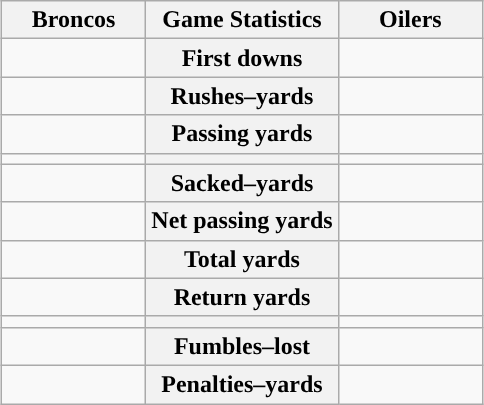<table class="wikitable" style="margin: 1em auto 1em auto">
<tr>
<th style="width:30%;">Broncos</th>
<th style="width:40%;">Game Statistics</th>
<th style="width:30%;">Oilers</th>
</tr>
<tr>
<td style="text-align:right;"></td>
<th>First downs</th>
<td></td>
</tr>
<tr>
<td style="text-align:right;"></td>
<th>Rushes–yards</th>
<td></td>
</tr>
<tr>
<td style="text-align:right;"></td>
<th>Passing yards</th>
<td></td>
</tr>
<tr>
<td style="text-align:right;"></td>
<th></th>
<td></td>
</tr>
<tr>
<td style="text-align:right;"></td>
<th>Sacked–yards</th>
<td></td>
</tr>
<tr>
<td style="text-align:right;"></td>
<th>Net passing yards</th>
<td></td>
</tr>
<tr>
<td style="text-align:right;"></td>
<th>Total yards</th>
<td></td>
</tr>
<tr>
<td style="text-align:right;"></td>
<th>Return yards</th>
<td></td>
</tr>
<tr>
<td style="text-align:right;"></td>
<th></th>
<td></td>
</tr>
<tr>
<td style="text-align:right;"></td>
<th>Fumbles–lost</th>
<td></td>
</tr>
<tr>
<td style="text-align:right;"></td>
<th>Penalties–yards</th>
<td></td>
</tr>
</table>
